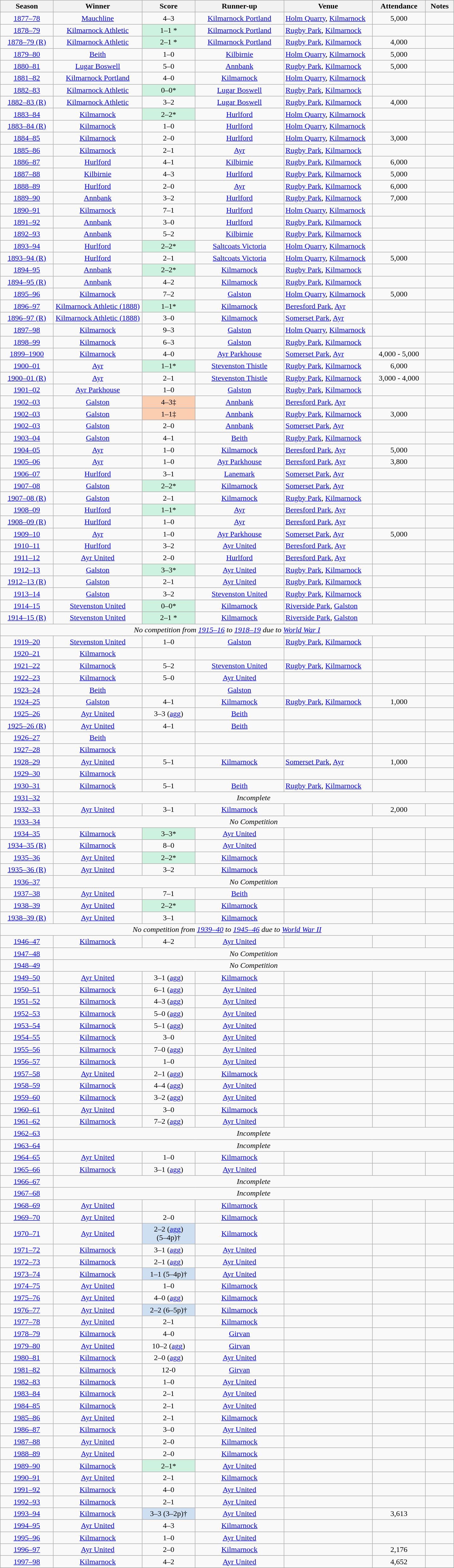<table class="wikitable" style="text-align: center;">
<tr>
<th width=105>Season</th>
<th width=180>Winner</th>
<th width=105>Score </th>
<th width=180>Runner-up </th>
<th width=180>Venue </th>
<th width=105>Attendance </th>
<th width=52.5>Notes</th>
</tr>
<tr>
<td><a href='#'>1877–78</a></td>
<td><a href='#'>Mauchline</a></td>
<td>4–3</td>
<td><a href='#'>Kilmarnock Portland</a></td>
<td align=left><a href='#'>Holm Quarry</a>, <a href='#'>Kilmarnock</a></td>
<td>5,000</td>
<td></td>
</tr>
<tr>
<td><a href='#'>1878–79</a></td>
<td><a href='#'>Kilmarnock Athletic</a></td>
<td bgcolor=#CEF2E0>1–1 *</td>
<td><a href='#'>Kilmarnock Portland</a></td>
<td align=left><a href='#'>Rugby Park</a>, <a href='#'>Kilmarnock</a></td>
<td></td>
<td></td>
</tr>
<tr>
<td><a href='#'>1878–79 (R)</a></td>
<td><a href='#'>Kilmarnock Athletic</a></td>
<td bgcolor=#CEF2E0>2–1 *</td>
<td><a href='#'>Kilmarnock Portland</a></td>
<td align=left><a href='#'>Rugby Park</a>, <a href='#'>Kilmarnock</a></td>
<td>4,000</td>
<td></td>
</tr>
<tr>
<td><a href='#'>1879–80</a></td>
<td><a href='#'>Beith</a></td>
<td>1–0</td>
<td><a href='#'>Kilbirnie</a></td>
<td align=left><a href='#'>Holm Quarry</a>, <a href='#'>Kilmarnock</a></td>
<td>5,000</td>
<td></td>
</tr>
<tr>
<td><a href='#'>1880–81</a></td>
<td><a href='#'>Lugar Boswell</a></td>
<td>5–0</td>
<td><a href='#'>Annbank</a></td>
<td align=left><a href='#'>Rugby Park</a>, <a href='#'>Kilmarnock</a></td>
<td>5,000</td>
<td></td>
</tr>
<tr>
<td><a href='#'>1881–82</a></td>
<td><a href='#'>Kilmarnock Portland</a></td>
<td>4–0</td>
<td><a href='#'>Kilmarnock</a></td>
<td align=left><a href='#'>Holm Quarry</a>, <a href='#'>Kilmarnock</a></td>
<td></td>
<td></td>
</tr>
<tr>
<td><a href='#'>1882–83</a></td>
<td><a href='#'>Kilmarnock Athletic</a></td>
<td bgcolor=#CEF2E0>0–0*</td>
<td><a href='#'>Lugar Boswell</a></td>
<td align=left><a href='#'>Rugby Park</a>, <a href='#'>Kilmarnock</a></td>
<td></td>
<td></td>
</tr>
<tr>
<td><a href='#'>1882–83 (R)</a></td>
<td><a href='#'>Kilmarnock Athletic</a></td>
<td>3–2</td>
<td><a href='#'>Lugar Boswell</a></td>
<td align=left><a href='#'>Rugby Park</a>, <a href='#'>Kilmarnock</a></td>
<td>4,000</td>
<td></td>
</tr>
<tr>
<td><a href='#'>1883–84</a></td>
<td><a href='#'>Kilmarnock</a></td>
<td bgcolor=#CEF2E0>2–2*</td>
<td><a href='#'>Hurlford</a></td>
<td align=left><a href='#'>Holm Quarry</a>, <a href='#'>Kilmarnock</a></td>
<td></td>
<td></td>
</tr>
<tr>
<td><a href='#'>1883–84 (R)</a></td>
<td><a href='#'>Kilmarnock</a></td>
<td>1–0</td>
<td><a href='#'>Hurlford</a></td>
<td align=left><a href='#'>Holm Quarry</a>, <a href='#'>Kilmarnock</a></td>
<td></td>
<td></td>
</tr>
<tr>
<td><a href='#'>1884–85</a></td>
<td><a href='#'>Kilmarnock</a></td>
<td>2–0</td>
<td><a href='#'>Hurlford</a></td>
<td align=left><a href='#'>Holm Quarry</a>, <a href='#'>Kilmarnock</a></td>
<td>3,000</td>
<td></td>
</tr>
<tr>
<td><a href='#'>1885–86</a></td>
<td><a href='#'>Kilmarnock</a></td>
<td>2–1</td>
<td><a href='#'>Ayr</a></td>
<td align=left><a href='#'>Rugby Park</a>, <a href='#'>Kilmarnock</a></td>
<td></td>
<td></td>
</tr>
<tr>
<td><a href='#'>1886–87</a></td>
<td><a href='#'>Hurlford</a></td>
<td>4–1</td>
<td><a href='#'>Kilbirnie</a></td>
<td align=left><a href='#'>Rugby Park</a>, <a href='#'>Kilmarnock</a></td>
<td>6,000</td>
<td></td>
</tr>
<tr>
<td><a href='#'>1887–88</a></td>
<td><a href='#'>Kilbirnie</a></td>
<td>4–3</td>
<td><a href='#'>Hurlford</a></td>
<td align=left><a href='#'>Rugby Park</a>, <a href='#'>Kilmarnock</a></td>
<td>5,000</td>
<td></td>
</tr>
<tr>
<td><a href='#'>1888–89</a></td>
<td><a href='#'>Hurlford</a></td>
<td>2–0</td>
<td><a href='#'>Ayr</a></td>
<td align=left><a href='#'>Rugby Park</a>, <a href='#'>Kilmarnock</a></td>
<td>6,000</td>
<td></td>
</tr>
<tr>
<td><a href='#'>1889–90</a></td>
<td><a href='#'>Annbank</a></td>
<td>3–2</td>
<td><a href='#'>Hurlford</a></td>
<td align=left><a href='#'>Rugby Park</a>, <a href='#'>Kilmarnock</a></td>
<td>7,000</td>
<td></td>
</tr>
<tr>
<td><a href='#'>1890–91</a></td>
<td><a href='#'>Kilmarnock</a></td>
<td>7–1</td>
<td><a href='#'>Hurlford</a></td>
<td align=left><a href='#'>Holm Quarry</a>, <a href='#'>Kilmarnock</a></td>
<td></td>
<td></td>
</tr>
<tr>
<td><a href='#'>1891–92</a></td>
<td><a href='#'>Annbank</a></td>
<td>3–0</td>
<td><a href='#'>Hurlford</a></td>
<td align=left><a href='#'>Rugby Park</a>, <a href='#'>Kilmarnock</a></td>
<td></td>
<td></td>
</tr>
<tr>
<td><a href='#'>1892–93</a></td>
<td><a href='#'>Annbank</a></td>
<td>5–2</td>
<td><a href='#'>Kilbirnie</a></td>
<td align=left><a href='#'>Rugby Park</a>, <a href='#'>Kilmarnock</a></td>
<td></td>
<td></td>
</tr>
<tr>
<td><a href='#'>1893–94</a></td>
<td><a href='#'>Hurlford</a></td>
<td bgcolor=#CEF2E0>2–2*</td>
<td><a href='#'>Saltcoats Victoria</a></td>
<td align=left><a href='#'>Holm Quarry</a>, <a href='#'>Kilmarnock</a></td>
<td></td>
<td></td>
</tr>
<tr>
<td><a href='#'>1893–94 (R)</a></td>
<td><a href='#'>Hurlford</a></td>
<td>2–1</td>
<td><a href='#'>Saltcoats Victoria</a></td>
<td align=left><a href='#'>Holm Quarry</a>, <a href='#'>Kilmarnock</a></td>
<td>5,000</td>
<td></td>
</tr>
<tr>
<td><a href='#'>1894–95</a></td>
<td><a href='#'>Annbank</a></td>
<td bgcolor=#CEF2E0>2–2*</td>
<td><a href='#'>Kilmarnock</a></td>
<td align=left><a href='#'>Rugby Park</a>, <a href='#'>Kilmarnock</a></td>
<td></td>
<td></td>
</tr>
<tr>
<td><a href='#'>1894–95 (R)</a></td>
<td><a href='#'>Annbank</a></td>
<td>4–2</td>
<td><a href='#'>Kilmarnock</a></td>
<td align=left><a href='#'>Rugby Park</a>, <a href='#'>Kilmarnock</a></td>
<td></td>
<td></td>
</tr>
<tr>
<td><a href='#'>1895–96</a></td>
<td><a href='#'>Kilmarnock</a></td>
<td>7–2</td>
<td><a href='#'>Galston</a></td>
<td align=left><a href='#'>Holm Quarry</a>, <a href='#'>Kilmarnock</a></td>
<td>5,000</td>
<td></td>
</tr>
<tr>
<td><a href='#'>1896–97</a></td>
<td><a href='#'>Kilmarnock Athletic (1888)</a></td>
<td bgcolor=#CEF2E0>1–1*</td>
<td><a href='#'>Kilmarnock</a></td>
<td align=left><a href='#'>Beresford Park</a>, <a href='#'>Ayr</a></td>
<td></td>
<td></td>
</tr>
<tr>
<td><a href='#'>1896–97 (R)</a></td>
<td><a href='#'>Kilmarnock Athletic (1888)</a></td>
<td>3–0</td>
<td><a href='#'>Kilmarnock</a></td>
<td align=left><a href='#'>Somerset Park</a>, <a href='#'>Ayr</a></td>
<td></td>
<td></td>
</tr>
<tr>
<td><a href='#'>1897–98</a></td>
<td><a href='#'>Kilmarnock</a></td>
<td>9–3</td>
<td><a href='#'>Galston</a></td>
<td align=left><a href='#'>Holm Quarry</a>, <a href='#'>Kilmarnock</a></td>
<td></td>
<td></td>
</tr>
<tr>
<td><a href='#'>1898–99</a></td>
<td><a href='#'>Kilmarnock</a></td>
<td>6–3</td>
<td><a href='#'>Galston</a></td>
<td align=left><a href='#'>Rugby Park</a>, <a href='#'>Kilmarnock</a></td>
<td></td>
<td></td>
</tr>
<tr>
<td><a href='#'>1899–1900</a></td>
<td><a href='#'>Kilmarnock</a></td>
<td>4–0</td>
<td><a href='#'>Ayr Parkhouse</a></td>
<td align=left><a href='#'>Somerset Park</a>, <a href='#'>Ayr</a></td>
<td>4,000 - 5,000</td>
<td></td>
</tr>
<tr>
<td><a href='#'>1900–01</a></td>
<td><a href='#'>Ayr</a></td>
<td bgcolor=#CEF2E0>1–1*</td>
<td><a href='#'>Stevenston Thistle</a></td>
<td align=left><a href='#'>Rugby Park</a>, <a href='#'>Kilmarnock</a></td>
<td>6,000</td>
<td></td>
</tr>
<tr>
<td><a href='#'>1900–01 (R)</a></td>
<td><a href='#'>Ayr</a></td>
<td>2–1</td>
<td><a href='#'>Stevenston Thistle</a></td>
<td align=left><a href='#'>Rugby Park</a>, <a href='#'>Kilmarnock</a></td>
<td>3,000 - 4,000</td>
<td></td>
</tr>
<tr>
<td><a href='#'>1901–02</a></td>
<td><a href='#'>Ayr Parkhouse</a></td>
<td>1–0</td>
<td><a href='#'>Galston</a></td>
<td align=left><a href='#'>Rugby Park</a>, <a href='#'>Kilmarnock</a></td>
<td></td>
<td></td>
</tr>
<tr>
<td><a href='#'>1902–03</a></td>
<td><a href='#'>Galston</a></td>
<td bgcolor=#FBCEB1>4–3‡</td>
<td><a href='#'>Annbank</a></td>
<td align=left><a href='#'>Beresford Park</a>, <a href='#'>Ayr</a></td>
<td></td>
<td></td>
</tr>
<tr>
<td><a href='#'>1902–03</a></td>
<td><a href='#'>Galston</a></td>
<td bgcolor=#FBCEB1>1–1‡</td>
<td><a href='#'>Annbank</a></td>
<td align=left><a href='#'>Rugby Park</a>, <a href='#'>Kilmarnock</a></td>
<td>3,000</td>
<td></td>
</tr>
<tr>
<td><a href='#'>1902–03</a></td>
<td><a href='#'>Galston</a></td>
<td>2–0</td>
<td><a href='#'>Annbank</a></td>
<td align=left><a href='#'>Somerset Park</a>, <a href='#'>Ayr</a></td>
<td></td>
<td></td>
</tr>
<tr>
<td><a href='#'>1903–04</a></td>
<td><a href='#'>Galston</a></td>
<td>4–1</td>
<td><a href='#'>Beith</a></td>
<td align=left><a href='#'>Rugby Park</a>, <a href='#'>Kilmarnock</a></td>
<td></td>
<td></td>
</tr>
<tr>
<td><a href='#'>1904–05</a></td>
<td><a href='#'>Ayr</a></td>
<td>1–0</td>
<td><a href='#'>Kilmarnock</a></td>
<td align=left><a href='#'>Beresford Park</a>, <a href='#'>Ayr</a></td>
<td>5,000</td>
<td></td>
</tr>
<tr>
<td><a href='#'>1905–06</a></td>
<td><a href='#'>Ayr</a></td>
<td>1–0</td>
<td><a href='#'>Ayr Parkhouse</a></td>
<td align=left><a href='#'>Beresford Park</a>, <a href='#'>Ayr</a></td>
<td>3,800</td>
<td></td>
</tr>
<tr>
<td><a href='#'>1906–07</a></td>
<td><a href='#'>Hurlford</a></td>
<td>3–1</td>
<td><a href='#'>Lanemark</a></td>
<td align=left><a href='#'>Somerset Park</a>, <a href='#'>Ayr</a></td>
<td></td>
<td></td>
</tr>
<tr>
<td><a href='#'>1907–08</a></td>
<td><a href='#'>Galston</a></td>
<td bgcolor=#CEF2E0>2–2*</td>
<td><a href='#'>Kilmarnock</a></td>
<td align=left><a href='#'>Somerset Park</a>, <a href='#'>Ayr</a></td>
<td></td>
<td></td>
</tr>
<tr>
<td><a href='#'>1907–08 (R)</a></td>
<td><a href='#'>Galston</a></td>
<td>2–1</td>
<td><a href='#'>Kilmarnock</a></td>
<td align=left><a href='#'>Rugby Park</a>, <a href='#'>Kilmarnock</a></td>
<td></td>
<td></td>
</tr>
<tr>
<td><a href='#'>1908–09</a></td>
<td><a href='#'>Hurlford</a></td>
<td bgcolor=#CEF2E0>1–1*</td>
<td><a href='#'>Ayr</a></td>
<td align=left><a href='#'>Beresford Park</a>, <a href='#'>Ayr</a></td>
<td></td>
<td></td>
</tr>
<tr>
<td><a href='#'>1908–09 (R)</a></td>
<td><a href='#'>Hurlford</a></td>
<td>1–0</td>
<td><a href='#'>Ayr</a></td>
<td align=left><a href='#'>Beresford Park</a>, <a href='#'>Ayr</a></td>
<td></td>
<td></td>
</tr>
<tr>
<td><a href='#'>1909–10</a></td>
<td><a href='#'>Ayr</a></td>
<td>1–0</td>
<td><a href='#'>Ayr Parkhouse</a></td>
<td align=left><a href='#'>Somerset Park</a>, <a href='#'>Ayr</a></td>
<td>5,000</td>
<td></td>
</tr>
<tr>
<td><a href='#'>1910–11</a></td>
<td><a href='#'>Hurlford</a></td>
<td>3–2</td>
<td><a href='#'>Ayr United</a></td>
<td align=left><a href='#'>Beresford Park</a>, <a href='#'>Ayr</a></td>
<td></td>
<td></td>
</tr>
<tr>
<td><a href='#'>1911–12</a></td>
<td><a href='#'>Ayr United</a></td>
<td>2–0</td>
<td><a href='#'>Hurlford</a></td>
<td align=left><a href='#'>Beresford Park</a>, <a href='#'>Ayr</a></td>
<td></td>
<td></td>
</tr>
<tr>
<td><a href='#'>1912–13</a></td>
<td><a href='#'>Galston</a></td>
<td bgcolor=#CEF2E0>3–3*</td>
<td><a href='#'>Ayr United</a></td>
<td align=left><a href='#'>Rugby Park</a>, <a href='#'>Kilmarnock</a></td>
<td></td>
<td></td>
</tr>
<tr>
<td><a href='#'>1912–13 (R)</a></td>
<td><a href='#'>Galston</a></td>
<td>2–1</td>
<td><a href='#'>Ayr United</a></td>
<td align=left><a href='#'>Rugby Park</a>, <a href='#'>Kilmarnock</a></td>
<td></td>
<td></td>
</tr>
<tr>
<td><a href='#'>1913–14</a></td>
<td><a href='#'>Galston</a></td>
<td>3–2</td>
<td><a href='#'>Stevenston United</a></td>
<td align=left><a href='#'>Rugby Park</a>, <a href='#'>Kilmarnock</a></td>
<td></td>
<td></td>
</tr>
<tr>
<td><a href='#'>1914–15</a></td>
<td><a href='#'>Stevenston United</a></td>
<td bgcolor=#CEF2E0>0–0*</td>
<td><a href='#'>Kilmarnock</a></td>
<td align=left><a href='#'>Riverside Park</a>, <a href='#'>Galston</a></td>
<td></td>
<td></td>
</tr>
<tr>
<td><a href='#'>1914–15 (R)</a></td>
<td><a href='#'>Stevenston United</a></td>
<td bgcolor=#CEF2E0>2–1 *</td>
<td><a href='#'>Kilmarnock</a></td>
<td align=left><a href='#'>Riverside Park</a>, <a href='#'>Galston</a></td>
<td></td>
<td></td>
</tr>
<tr>
<td colspan=7><em>No competition from <a href='#'>1915–16</a> to <a href='#'>1918–19</a> due to <a href='#'>World War I</a></em></td>
</tr>
<tr>
<td><a href='#'>1919–20</a></td>
<td><a href='#'>Stevenston United</a></td>
<td>1–0</td>
<td><a href='#'>Galston</a></td>
<td align=left><a href='#'>Rugby Park</a>, <a href='#'>Kilmarnock</a></td>
<td></td>
<td></td>
</tr>
<tr>
<td><a href='#'>1920–21</a></td>
<td><a href='#'>Kilmarnock</a></td>
<td></td>
<td></td>
<td align=left></td>
<td></td>
<td></td>
</tr>
<tr>
<td><a href='#'>1921–22</a></td>
<td><a href='#'>Kilmarnock</a></td>
<td>5–2</td>
<td><a href='#'>Stevenston United</a></td>
<td align=left><a href='#'>Rugby Park</a>, <a href='#'>Kilmarnock</a></td>
<td></td>
<td></td>
</tr>
<tr>
<td><a href='#'>1922–23</a></td>
<td><a href='#'>Kilmarnock</a></td>
<td>5–0</td>
<td><a href='#'>Ayr United</a></td>
<td align=left></td>
<td></td>
<td></td>
</tr>
<tr>
<td><a href='#'>1923–24</a></td>
<td><a href='#'>Beith</a></td>
<td></td>
<td><a href='#'>Galston</a></td>
<td align=left></td>
<td></td>
<td></td>
</tr>
<tr>
<td><a href='#'>1924–25</a></td>
<td><a href='#'>Galston</a></td>
<td>4–1</td>
<td><a href='#'>Kilmarnock</a></td>
<td align=left><a href='#'>Rugby Park</a>, <a href='#'>Kilmarnock</a></td>
<td>1,000</td>
<td></td>
</tr>
<tr>
<td><a href='#'>1925–26</a></td>
<td><a href='#'>Ayr United</a></td>
<td>3–3 (<a href='#'>agg</a>)</td>
<td><a href='#'>Beith</a></td>
<td align=left></td>
<td></td>
<td></td>
</tr>
<tr>
<td><a href='#'>1925–26 (R)</a></td>
<td><a href='#'>Ayr United</a></td>
<td>4–1</td>
<td><a href='#'>Beith</a></td>
<td align=left></td>
<td></td>
<td></td>
</tr>
<tr>
<td><a href='#'>1926–27</a></td>
<td><a href='#'>Beith</a></td>
<td></td>
<td></td>
<td align=left></td>
<td></td>
<td></td>
</tr>
<tr>
<td><a href='#'>1927–28</a></td>
<td><a href='#'>Kilmarnock</a></td>
<td></td>
<td></td>
<td align=left></td>
<td></td>
<td></td>
</tr>
<tr>
<td><a href='#'>1928–29</a></td>
<td><a href='#'>Ayr United</a></td>
<td>5–1</td>
<td><a href='#'>Kilmarnock</a></td>
<td align=left><a href='#'>Somerset Park</a>, <a href='#'>Ayr</a></td>
<td>1,000</td>
<td></td>
</tr>
<tr>
<td><a href='#'>1929–30</a></td>
<td><a href='#'>Kilmarnock</a></td>
<td></td>
<td></td>
<td align=left></td>
<td></td>
<td></td>
</tr>
<tr>
<td><a href='#'>1930–31</a></td>
<td><a href='#'>Kilmarnock</a></td>
<td>5–1</td>
<td><a href='#'>Beith</a></td>
<td align=left><a href='#'>Rugby Park</a>, <a href='#'>Kilmarnock</a></td>
<td></td>
<td></td>
</tr>
<tr>
<td><a href='#'>1931–32</a></td>
<td colspan=6><em>Incomplete</em></td>
</tr>
<tr>
<td><a href='#'>1932–33</a></td>
<td><a href='#'>Ayr United</a></td>
<td>3–1</td>
<td><a href='#'>Kilmarnock</a></td>
<td align=left></td>
<td>2,000</td>
<td></td>
</tr>
<tr>
<td><a href='#'>1933–34</a></td>
<td colspan=6><em>No Competition</em></td>
</tr>
<tr>
<td><a href='#'>1934–35</a></td>
<td><a href='#'>Kilmarnock</a></td>
<td bgcolor=#CEF2E0>3–3*</td>
<td><a href='#'>Ayr United</a></td>
<td align=left></td>
<td></td>
<td></td>
</tr>
<tr>
<td><a href='#'>1934–35 (R)</a></td>
<td><a href='#'>Kilmarnock</a></td>
<td>8–0</td>
<td><a href='#'>Ayr United</a></td>
<td align=left></td>
<td></td>
<td></td>
</tr>
<tr>
<td><a href='#'>1935–36</a></td>
<td><a href='#'>Ayr United</a></td>
<td bgcolor=#CEF2E0>2–2*</td>
<td><a href='#'>Kilmarnock</a></td>
<td align=left></td>
<td></td>
<td></td>
</tr>
<tr>
<td><a href='#'>1935–36 (R)</a></td>
<td><a href='#'>Ayr United</a></td>
<td>3–2</td>
<td><a href='#'>Kilmarnock</a></td>
<td align=left></td>
<td></td>
<td></td>
</tr>
<tr>
<td><a href='#'>1936–37</a></td>
<td colspan=6><em>No Competition</em></td>
</tr>
<tr>
<td><a href='#'>1937–38</a></td>
<td><a href='#'>Ayr United</a></td>
<td>7–1</td>
<td><a href='#'>Beith</a></td>
<td align=left></td>
<td></td>
<td></td>
</tr>
<tr>
<td><a href='#'>1938–39</a></td>
<td><a href='#'>Ayr United</a></td>
<td bgcolor=#CEF2E0>2–2*</td>
<td><a href='#'>Kilmarnock</a></td>
<td align=left></td>
<td></td>
<td></td>
</tr>
<tr>
<td><a href='#'>1938–39 (R)</a></td>
<td><a href='#'>Ayr United</a></td>
<td>3–1</td>
<td><a href='#'>Kilmarnock</a></td>
<td align=left></td>
<td></td>
<td></td>
</tr>
<tr>
<td colspan=7><em>No competition from <a href='#'>1939–40</a> to <a href='#'>1945–46</a> due to <a href='#'>World War II</a></em></td>
</tr>
<tr>
<td><a href='#'>1946–47</a></td>
<td><a href='#'>Kilmarnock</a></td>
<td>4–2</td>
<td><a href='#'>Ayr United</a></td>
<td align=left></td>
<td></td>
<td></td>
</tr>
<tr>
<td><a href='#'>1947–48</a></td>
<td colspan=6><em>No Competition</em></td>
</tr>
<tr>
<td><a href='#'>1948–49</a></td>
<td colspan=6><em>No Competition</em></td>
</tr>
<tr>
<td><a href='#'>1949–50</a></td>
<td><a href='#'>Ayr United</a></td>
<td>3–1 (<a href='#'>agg</a>)</td>
<td><a href='#'>Kilmarnock</a></td>
<td align=left></td>
<td></td>
<td></td>
</tr>
<tr>
<td><a href='#'>1950–51</a></td>
<td><a href='#'>Kilmarnock</a></td>
<td>6–1 (<a href='#'>agg</a>)</td>
<td><a href='#'>Ayr United</a></td>
<td align=left></td>
<td></td>
<td></td>
</tr>
<tr>
<td><a href='#'>1951–52</a></td>
<td><a href='#'>Kilmarnock</a></td>
<td>4–3 (<a href='#'>agg</a>)</td>
<td><a href='#'>Ayr United</a></td>
<td align=left></td>
<td></td>
<td></td>
</tr>
<tr>
<td><a href='#'>1952–53</a></td>
<td><a href='#'>Kilmarnock</a></td>
<td>5–0 (<a href='#'>agg</a>)</td>
<td><a href='#'>Ayr United</a></td>
<td align=left></td>
<td></td>
<td></td>
</tr>
<tr>
<td><a href='#'>1953–54</a></td>
<td><a href='#'>Kilmarnock</a></td>
<td>5–1 (<a href='#'>agg</a>)</td>
<td><a href='#'>Ayr United</a></td>
<td align=left></td>
<td></td>
<td></td>
</tr>
<tr>
<td><a href='#'>1954–55</a></td>
<td><a href='#'>Kilmarnock</a></td>
<td>3–0</td>
<td><a href='#'>Ayr United</a></td>
<td align=left></td>
<td></td>
<td></td>
</tr>
<tr>
<td><a href='#'>1955–56</a></td>
<td><a href='#'>Kilmarnock</a></td>
<td>7–0  (<a href='#'>agg</a>)</td>
<td><a href='#'>Ayr United</a></td>
<td align=left></td>
<td></td>
<td></td>
</tr>
<tr>
<td><a href='#'>1956–57</a></td>
<td><a href='#'>Kilmarnock</a></td>
<td>1–0</td>
<td><a href='#'>Ayr United</a></td>
<td align=left></td>
<td></td>
<td></td>
</tr>
<tr>
<td><a href='#'>1957–58</a></td>
<td><a href='#'>Ayr United</a></td>
<td>2–1 (<a href='#'>agg</a>)</td>
<td><a href='#'>Kilmarnock</a></td>
<td align=left></td>
<td></td>
<td></td>
</tr>
<tr>
<td><a href='#'>1958–59</a></td>
<td><a href='#'>Kilmarnock</a></td>
<td>4–4 (<a href='#'>agg</a>)</td>
<td><a href='#'>Ayr United</a></td>
<td align=left></td>
<td></td>
<td></td>
</tr>
<tr>
<td><a href='#'>1959–60</a></td>
<td><a href='#'>Kilmarnock</a></td>
<td>3–2 (<a href='#'>agg</a>)</td>
<td><a href='#'>Ayr United</a></td>
<td align=left></td>
<td></td>
<td></td>
</tr>
<tr>
<td><a href='#'>1960–61</a></td>
<td><a href='#'>Ayr United</a></td>
<td>3–0</td>
<td><a href='#'>Kilmarnock</a></td>
<td align=left></td>
<td></td>
<td></td>
</tr>
<tr>
<td><a href='#'>1961–62</a></td>
<td><a href='#'>Kilmarnock</a></td>
<td>7–2 (<a href='#'>agg</a>)</td>
<td><a href='#'>Ayr United</a></td>
<td align=left></td>
<td></td>
<td></td>
</tr>
<tr>
<td><a href='#'>1962–63</a></td>
<td colspan=6><em>Incomplete</em></td>
</tr>
<tr>
<td><a href='#'>1963–64</a></td>
<td colspan=6><em>Incomplete</em></td>
</tr>
<tr>
<td><a href='#'>1964–65</a></td>
<td><a href='#'>Ayr United</a></td>
<td>1–0</td>
<td><a href='#'>Kilmarnock</a></td>
<td align=left></td>
<td></td>
<td></td>
</tr>
<tr>
<td><a href='#'>1965–66</a></td>
<td><a href='#'>Kilmarnock</a></td>
<td>3–1 (<a href='#'>agg</a>)</td>
<td><a href='#'>Ayr United</a></td>
<td align=left></td>
<td></td>
<td></td>
</tr>
<tr>
<td><a href='#'>1966–67</a></td>
<td colspan=6><em>Incomplete</em></td>
</tr>
<tr>
<td><a href='#'>1967–68</a></td>
<td colspan=6><em>Incomplete</em></td>
</tr>
<tr>
<td><a href='#'>1968–69</a></td>
<td><a href='#'>Ayr United</a></td>
<td></td>
<td><a href='#'>Kilmarnock</a></td>
<td align=left></td>
<td></td>
<td></td>
</tr>
<tr>
<td><a href='#'>1969–70</a></td>
<td><a href='#'>Ayr United</a></td>
<td>2–0</td>
<td><a href='#'>Kilmarnock</a></td>
<td align=left></td>
<td></td>
<td></td>
</tr>
<tr>
<td><a href='#'>1970–71</a></td>
<td><a href='#'>Ayr United</a></td>
<td bgcolor=#cedff2>2–2 (<a href='#'>agg</a>)<br>(5–4p)†</td>
<td><a href='#'>Kilmarnock</a></td>
<td align=left></td>
<td></td>
<td></td>
</tr>
<tr>
<td><a href='#'>1971–72</a></td>
<td><a href='#'>Kilmarnock</a></td>
<td>3–1 (<a href='#'>agg</a>)</td>
<td><a href='#'>Ayr United</a></td>
<td align=left></td>
<td></td>
<td></td>
</tr>
<tr>
<td><a href='#'>1972–73</a></td>
<td><a href='#'>Kilmarnock</a></td>
<td>2–1 (<a href='#'>agg</a>)</td>
<td><a href='#'>Ayr United</a></td>
<td align=left></td>
<td></td>
<td></td>
</tr>
<tr>
<td><a href='#'>1973–74</a></td>
<td><a href='#'>Kilmarnock</a></td>
<td bgcolor=#cedff2>1–1 (5–4p)†</td>
<td><a href='#'>Ayr United</a></td>
<td align=left></td>
<td></td>
<td></td>
</tr>
<tr>
<td><a href='#'>1974–75</a></td>
<td><a href='#'>Ayr United</a></td>
<td>1–0</td>
<td><a href='#'>Kilmarnock</a></td>
<td align=left></td>
<td></td>
<td></td>
</tr>
<tr>
<td><a href='#'>1975–76</a></td>
<td><a href='#'>Ayr United</a></td>
<td>4–0 (<a href='#'>agg</a>)</td>
<td><a href='#'>Kilmarnock</a></td>
<td align=left></td>
<td></td>
<td></td>
</tr>
<tr>
<td><a href='#'>1976–77</a></td>
<td><a href='#'>Ayr United</a></td>
<td bgcolor=#cedff2>2–2 (6–5p)†</td>
<td><a href='#'>Kilmarnock</a></td>
<td align=left></td>
<td></td>
<td></td>
</tr>
<tr>
<td><a href='#'>1977–78</a></td>
<td><a href='#'>Ayr United</a></td>
<td>2–1</td>
<td><a href='#'>Kilmarnock</a></td>
<td align=left></td>
<td></td>
<td></td>
</tr>
<tr>
<td><a href='#'>1978–79</a></td>
<td><a href='#'>Kilmarnock</a></td>
<td>4–0</td>
<td><a href='#'>Girvan</a></td>
<td align=left></td>
<td></td>
<td></td>
</tr>
<tr>
<td><a href='#'>1979–80</a></td>
<td><a href='#'>Ayr United</a></td>
<td>10–2 (<a href='#'>agg</a>)</td>
<td><a href='#'>Girvan</a></td>
<td align=left></td>
<td></td>
<td></td>
</tr>
<tr>
<td><a href='#'>1980–81</a></td>
<td><a href='#'>Kilmarnock</a></td>
<td>2–0 (<a href='#'>agg</a>)</td>
<td><a href='#'>Ayr United</a></td>
<td align=left></td>
<td></td>
<td></td>
</tr>
<tr>
<td><a href='#'>1981–82</a></td>
<td><a href='#'>Kilmarnock</a></td>
<td>12-0</td>
<td><a href='#'>Girvan</a></td>
<td align=left></td>
<td></td>
<td></td>
</tr>
<tr>
<td><a href='#'>1982–83</a></td>
<td><a href='#'>Kilmarnock</a></td>
<td>1–0</td>
<td><a href='#'>Ayr United</a></td>
<td align=left></td>
<td></td>
<td></td>
</tr>
<tr>
<td><a href='#'>1983–84</a></td>
<td><a href='#'>Kilmarnock</a></td>
<td>2–1</td>
<td><a href='#'>Ayr United</a></td>
<td align=left></td>
<td></td>
<td></td>
</tr>
<tr>
<td><a href='#'>1984–85</a></td>
<td><a href='#'>Kilmarnock</a></td>
<td>2–1</td>
<td><a href='#'>Ayr United</a></td>
<td align=left></td>
<td></td>
<td></td>
</tr>
<tr>
<td><a href='#'>1985–86</a></td>
<td><a href='#'>Ayr United</a></td>
<td>2–1</td>
<td><a href='#'>Kilmarnock</a></td>
<td align=left></td>
<td></td>
<td></td>
</tr>
<tr>
<td><a href='#'>1986–87</a></td>
<td><a href='#'>Kilmarnock</a></td>
<td>3–0</td>
<td><a href='#'>Ayr United</a></td>
<td align=left></td>
<td></td>
<td></td>
</tr>
<tr>
<td><a href='#'>1987–88</a></td>
<td><a href='#'>Ayr United</a></td>
<td>2–0</td>
<td><a href='#'>Kilmarnock</a></td>
<td align=left></td>
<td></td>
<td></td>
</tr>
<tr>
<td><a href='#'>1988–89</a></td>
<td><a href='#'>Ayr United</a></td>
<td>2–0</td>
<td><a href='#'>Kilmarnock</a></td>
<td align=left></td>
<td></td>
<td></td>
</tr>
<tr>
<td><a href='#'>1989–90</a></td>
<td><a href='#'>Kilmarnock</a></td>
<td bgcolor=#CEF2E0>2–1*</td>
<td><a href='#'>Ayr United</a></td>
<td align=left></td>
<td></td>
<td></td>
</tr>
<tr>
<td><a href='#'>1990–91</a></td>
<td><a href='#'>Ayr United</a></td>
<td>2–1</td>
<td><a href='#'>Kilmarnock</a></td>
<td align=left></td>
<td></td>
<td></td>
</tr>
<tr>
<td><a href='#'>1991–92</a></td>
<td><a href='#'>Kilmarnock</a></td>
<td>4–0</td>
<td><a href='#'>Ayr United</a></td>
<td align=left></td>
<td></td>
<td></td>
</tr>
<tr>
<td><a href='#'>1992–93</a></td>
<td><a href='#'>Kilmarnock</a></td>
<td>2–1</td>
<td><a href='#'>Ayr United</a></td>
<td align=left></td>
<td></td>
<td></td>
</tr>
<tr>
<td><a href='#'>1993–94</a></td>
<td><a href='#'>Kilmarnock</a></td>
<td bgcolor=#cedff2>3–3 (3–2p)†</td>
<td><a href='#'>Ayr United</a></td>
<td align=left></td>
<td>3,613</td>
<td></td>
</tr>
<tr>
<td><a href='#'>1994–95</a></td>
<td><a href='#'>Ayr United</a></td>
<td>4–3</td>
<td><a href='#'>Kilmarnock</a></td>
<td align=left></td>
<td></td>
<td></td>
</tr>
<tr>
<td><a href='#'>1995–96</a></td>
<td><a href='#'>Kilmarnock</a></td>
<td>1–0</td>
<td><a href='#'>Ayr United</a></td>
<td align=left></td>
<td></td>
<td></td>
</tr>
<tr>
<td><a href='#'>1996–97</a></td>
<td><a href='#'>Ayr United</a></td>
<td>2–0</td>
<td><a href='#'>Kilmarnock</a></td>
<td align=left></td>
<td>2,176</td>
<td></td>
</tr>
<tr>
<td><a href='#'>1997–98</a></td>
<td><a href='#'>Kilmarnock</a></td>
<td>4–2</td>
<td><a href='#'>Ayr United</a></td>
<td align=left></td>
<td>4,652</td>
<td></td>
</tr>
<tr>
</tr>
</table>
